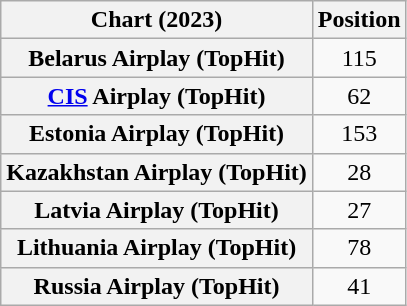<table class="wikitable sortable plainrowheaders" style="text-align:center">
<tr>
<th scope="col">Chart (2023)</th>
<th scope="col">Position</th>
</tr>
<tr>
<th scope="row">Belarus Airplay (TopHit)</th>
<td>115</td>
</tr>
<tr>
<th scope="row"><a href='#'>CIS</a> Airplay (TopHit)</th>
<td>62</td>
</tr>
<tr>
<th scope="row">Estonia Airplay (TopHit)</th>
<td>153</td>
</tr>
<tr>
<th scope="row">Kazakhstan Airplay (TopHit)</th>
<td>28</td>
</tr>
<tr>
<th scope="row">Latvia Airplay (TopHit)</th>
<td>27</td>
</tr>
<tr>
<th scope="row">Lithuania Airplay (TopHit)</th>
<td>78</td>
</tr>
<tr>
<th scope="row">Russia Airplay (TopHit)</th>
<td>41</td>
</tr>
</table>
